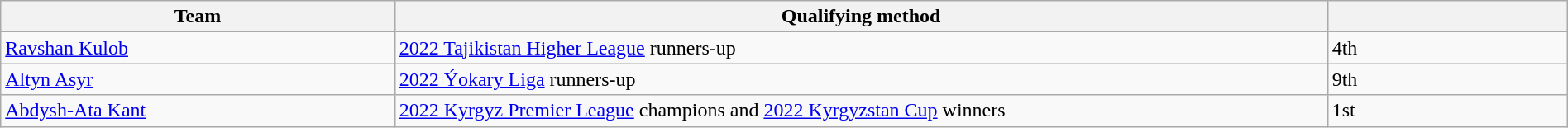<table class="wikitable" style="table-layout:fixed;width:100%;">
<tr>
<th width=25%>Team</th>
<th width=60%>Qualifying method</th>
<th width=15%> </th>
</tr>
<tr>
<td> <a href='#'>Ravshan Kulob</a></td>
<td><a href='#'>2022 Tajikistan Higher League</a> runners-up</td>
<td>4th </td>
</tr>
<tr>
<td> <a href='#'>Altyn Asyr</a></td>
<td><a href='#'>2022 Ýokary Liga</a> runners-up</td>
<td>9th </td>
</tr>
<tr>
<td> <a href='#'>Abdysh-Ata Kant</a></td>
<td><a href='#'>2022 Kyrgyz Premier League</a> champions and <a href='#'>2022 Kyrgyzstan Cup</a> winners</td>
<td>1st</td>
</tr>
</table>
